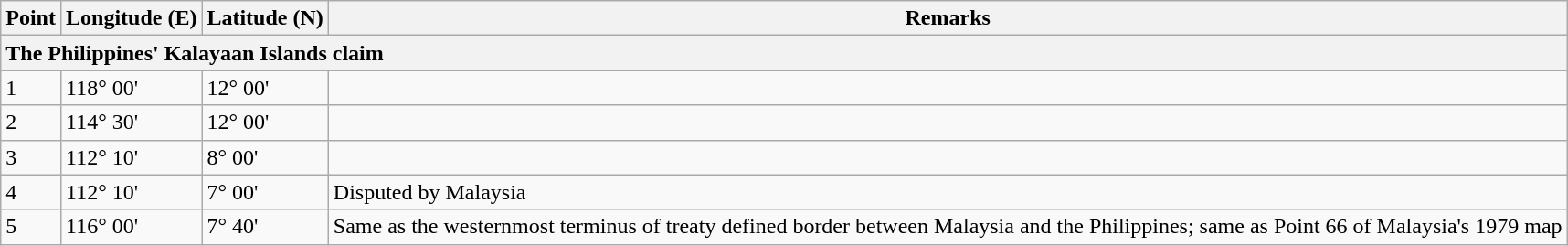<table class="wikitable">
<tr>
<th>Point</th>
<th>Longitude (E)</th>
<th>Latitude (N)</th>
<th>Remarks</th>
</tr>
<tr>
<th colspan="5" style="text-align:left">The Philippines' Kalayaan Islands claim</th>
</tr>
<tr>
<td>1</td>
<td>118° 00'</td>
<td>12° 00'</td>
<td></td>
</tr>
<tr>
<td>2</td>
<td>114° 30'</td>
<td>12° 00'</td>
<td></td>
</tr>
<tr>
<td>3</td>
<td>112° 10'</td>
<td>8° 00'</td>
<td></td>
</tr>
<tr>
<td>4</td>
<td>112° 10'</td>
<td>7° 00'</td>
<td>Disputed by Malaysia</td>
</tr>
<tr>
<td>5</td>
<td>116° 00'</td>
<td>7° 40'</td>
<td>Same as the westernmost terminus of treaty defined border between Malaysia and the Philippines; same as Point 66 of Malaysia's 1979 map</td>
</tr>
</table>
